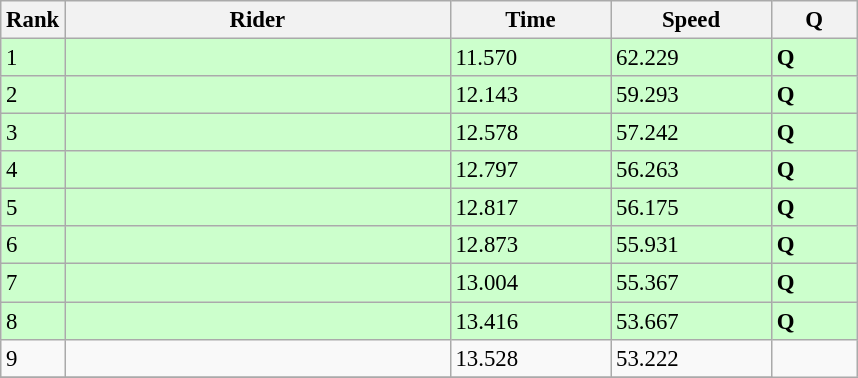<table class="wikitable" style="font-size:95%" style="text-align:center">
<tr>
<th>Rank</th>
<th width=250>Rider</th>
<th width=100>Time</th>
<th width=100>Speed</th>
<th width=50>Q</th>
</tr>
<tr bgcolor=ccffcc>
<td>1</td>
<td align=left></td>
<td>11.570</td>
<td>62.229</td>
<td><strong>Q</strong></td>
</tr>
<tr bgcolor=ccffcc>
<td>2</td>
<td align=left></td>
<td>12.143</td>
<td>59.293</td>
<td><strong>Q</strong></td>
</tr>
<tr bgcolor=ccffcc>
<td>3</td>
<td align=left></td>
<td>12.578</td>
<td>57.242</td>
<td><strong>Q</strong></td>
</tr>
<tr bgcolor=ccffcc>
<td>4</td>
<td align=left></td>
<td>12.797</td>
<td>56.263</td>
<td><strong>Q</strong></td>
</tr>
<tr bgcolor=ccffcc>
<td>5</td>
<td align=left></td>
<td>12.817</td>
<td>56.175</td>
<td><strong>Q</strong></td>
</tr>
<tr bgcolor=ccffcc>
<td>6</td>
<td align=left></td>
<td>12.873</td>
<td>55.931</td>
<td><strong>Q</strong></td>
</tr>
<tr bgcolor=ccffcc>
<td>7</td>
<td align=left></td>
<td>13.004</td>
<td>55.367</td>
<td><strong>Q</strong></td>
</tr>
<tr bgcolor=ccffcc>
<td>8</td>
<td align=left></td>
<td>13.416</td>
<td>53.667</td>
<td><strong>Q</strong></td>
</tr>
<tr>
<td>9</td>
<td align=left></td>
<td>13.528</td>
<td>53.222</td>
</tr>
<tr>
</tr>
</table>
